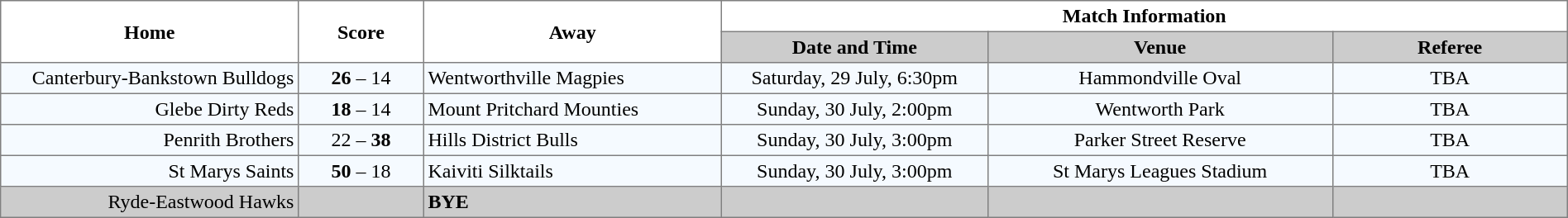<table width="100%" cellspacing="0" cellpadding="3" border="1" style="border-collapse:collapse;  text-align:center;">
<tr>
<th rowspan="2" width="19%">Home</th>
<th rowspan="2" width="8%">Score</th>
<th rowspan="2" width="19%">Away</th>
<th colspan="3">Match Information</th>
</tr>
<tr style="background:#CCCCCC">
<th width="17%">Date and Time</th>
<th width="22%">Venue</th>
<th width="50%">Referee</th>
</tr>
<tr style="text-align:center; background:#f5faff;">
<td align="right">Canterbury-Bankstown Bulldogs </td>
<td><strong>26</strong> – 14</td>
<td align="left"> Wentworthville Magpies</td>
<td>Saturday, 29 July, 6:30pm</td>
<td>Hammondville Oval</td>
<td>TBA</td>
</tr>
<tr style="text-align:center; background:#f5faff;">
<td align="right">Glebe Dirty Reds </td>
<td><strong>18</strong> – 14</td>
<td align="left"> Mount Pritchard Mounties</td>
<td>Sunday, 30 July, 2:00pm</td>
<td>Wentworth Park</td>
<td>TBA</td>
</tr>
<tr style="text-align:center; background:#f5faff;">
<td align="right">Penrith Brothers </td>
<td>22 – <strong>38</strong></td>
<td align="left"> Hills District Bulls</td>
<td>Sunday, 30 July, 3:00pm</td>
<td>Parker Street Reserve</td>
<td>TBA</td>
</tr>
<tr style="text-align:center; background:#f5faff;">
<td align="right">St Marys Saints </td>
<td><strong>50</strong> – 18</td>
<td align="left"> Kaiviti Silktails</td>
<td>Sunday, 30 July, 3:00pm</td>
<td>St Marys Leagues Stadium</td>
<td>TBA</td>
</tr>
<tr style="text-align:center; background:#CCCCCC;">
<td align="right">Ryde-Eastwood Hawks </td>
<td></td>
<td align="left"><strong>BYE</strong></td>
<td></td>
<td></td>
<td></td>
</tr>
</table>
